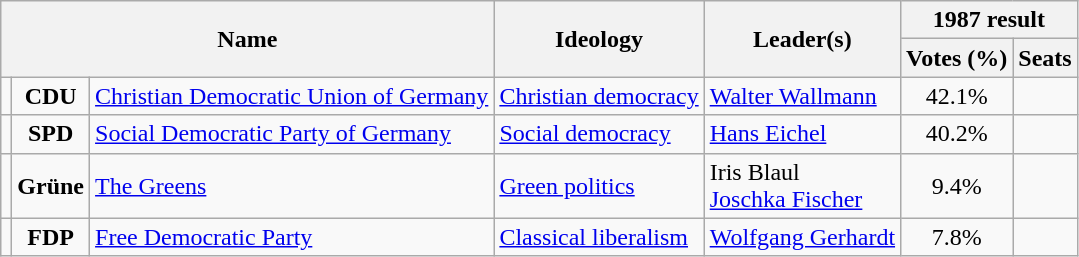<table class="wikitable">
<tr>
<th rowspan=2 colspan=3>Name</th>
<th rowspan=2>Ideology</th>
<th rowspan=2>Leader(s)</th>
<th colspan=2>1987 result</th>
</tr>
<tr>
<th>Votes (%)</th>
<th>Seats</th>
</tr>
<tr>
<td bgcolor=></td>
<td align=center><strong>CDU</strong></td>
<td><a href='#'>Christian Democratic Union of Germany</a><br></td>
<td><a href='#'>Christian democracy</a></td>
<td><a href='#'>Walter Wallmann</a></td>
<td align=center>42.1%</td>
<td></td>
</tr>
<tr>
<td bgcolor=></td>
<td align=center><strong>SPD</strong></td>
<td><a href='#'>Social Democratic Party of Germany</a><br></td>
<td><a href='#'>Social democracy</a></td>
<td><a href='#'>Hans Eichel</a></td>
<td align=center>40.2%</td>
<td></td>
</tr>
<tr>
<td bgcolor=></td>
<td align=center><strong>Grüne</strong></td>
<td><a href='#'>The Greens</a><br></td>
<td><a href='#'>Green politics</a></td>
<td>Iris Blaul<br><a href='#'>Joschka Fischer</a></td>
<td align=center>9.4%</td>
<td></td>
</tr>
<tr>
<td bgcolor=></td>
<td align=center><strong>FDP</strong></td>
<td><a href='#'>Free Democratic Party</a><br></td>
<td><a href='#'>Classical liberalism</a></td>
<td><a href='#'>Wolfgang Gerhardt</a></td>
<td align=center>7.8%</td>
<td></td>
</tr>
</table>
